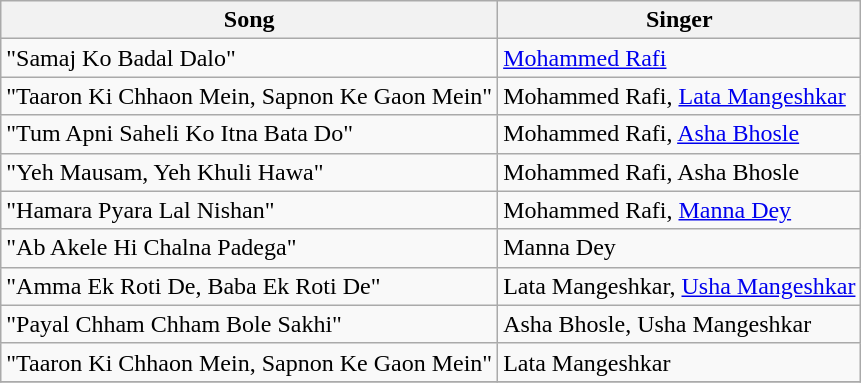<table class="wikitable">
<tr>
<th>Song</th>
<th>Singer</th>
</tr>
<tr>
<td>"Samaj Ko Badal Dalo"</td>
<td><a href='#'>Mohammed Rafi</a></td>
</tr>
<tr>
<td>"Taaron Ki Chhaon Mein, Sapnon Ke Gaon Mein"</td>
<td>Mohammed Rafi, <a href='#'>Lata Mangeshkar</a></td>
</tr>
<tr>
<td>"Tum Apni Saheli Ko Itna Bata Do"</td>
<td>Mohammed Rafi, <a href='#'>Asha Bhosle</a></td>
</tr>
<tr>
<td>"Yeh Mausam, Yeh Khuli Hawa"</td>
<td>Mohammed Rafi, Asha Bhosle</td>
</tr>
<tr>
<td>"Hamara Pyara Lal Nishan"</td>
<td>Mohammed Rafi, <a href='#'>Manna Dey</a></td>
</tr>
<tr>
<td>"Ab Akele Hi Chalna Padega"</td>
<td>Manna Dey</td>
</tr>
<tr>
<td>"Amma Ek Roti De, Baba Ek Roti De"</td>
<td>Lata Mangeshkar, <a href='#'>Usha Mangeshkar</a></td>
</tr>
<tr>
<td>"Payal Chham Chham Bole Sakhi"</td>
<td>Asha Bhosle, Usha Mangeshkar</td>
</tr>
<tr>
<td>"Taaron Ki Chhaon Mein, Sapnon Ke Gaon Mein"</td>
<td>Lata Mangeshkar</td>
</tr>
<tr>
</tr>
</table>
